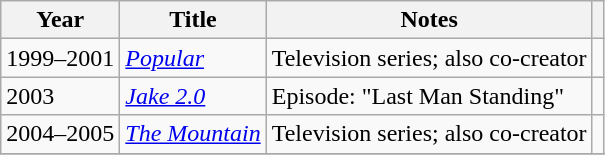<table class="wikitable sortable">
<tr>
<th>Year</th>
<th>Title</th>
<th>Notes</th>
<th class="unsortable"></th>
</tr>
<tr>
<td>1999–2001</td>
<td><em><a href='#'>Popular</a></em></td>
<td>Television series; also co-creator</td>
<td style="text-align:center;"></td>
</tr>
<tr>
<td>2003</td>
<td><em><a href='#'>Jake 2.0</a></em></td>
<td>Episode: "Last Man Standing"</td>
<td style="text-align:center;"></td>
</tr>
<tr>
<td>2004–2005</td>
<td><em><a href='#'>The Mountain</a></em></td>
<td>Television series; also co-creator</td>
<td style="text-align:center;"></td>
</tr>
<tr>
</tr>
</table>
